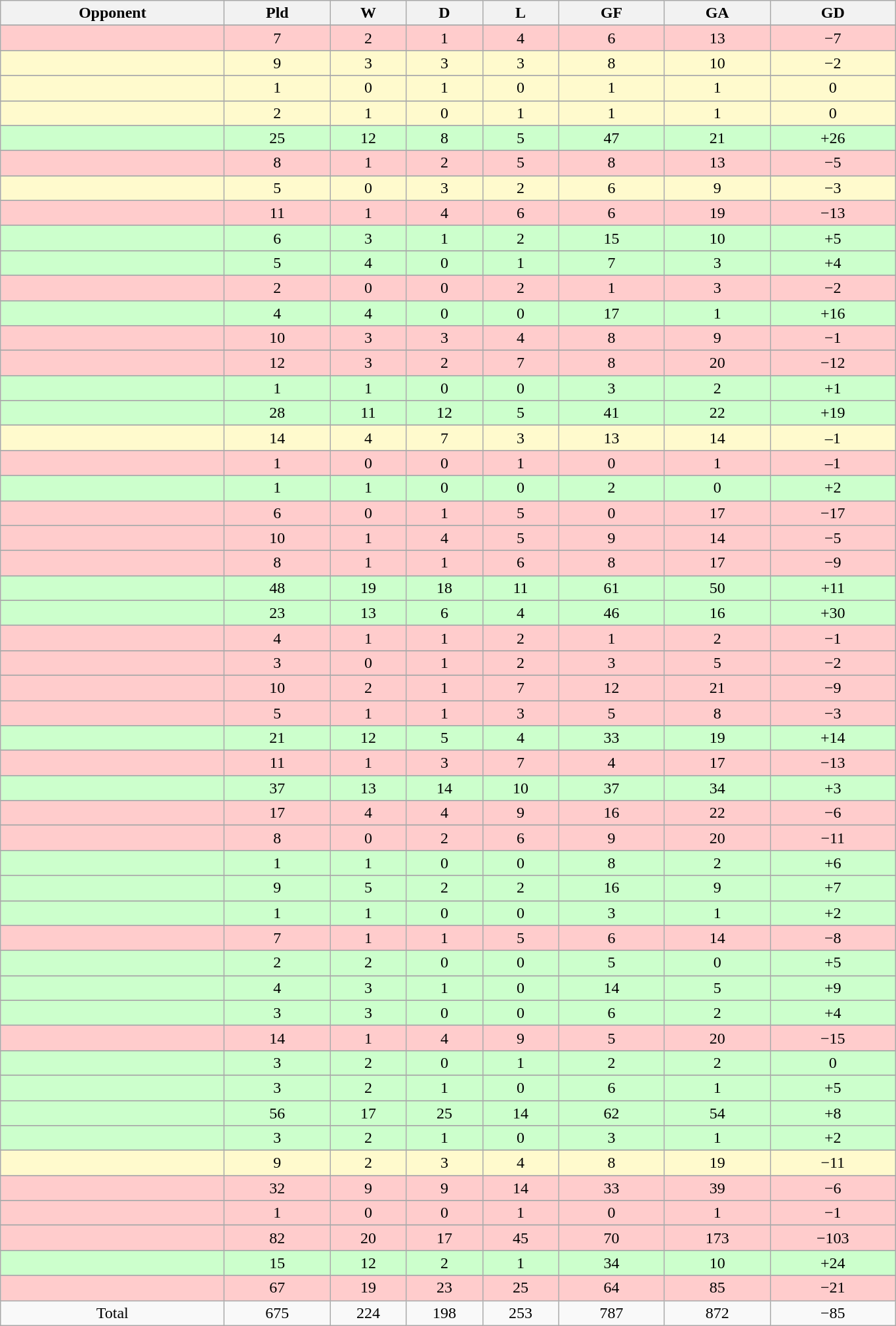<table class="sortable wikitable toccolours" style="text-align: center">
<tr>
<th width=220>Opponent<br></th>
<th width=100>Pld<br></th>
<th width=70>W<br></th>
<th width=70>D<br></th>
<th width=70>L<br></th>
<th width=100>GF<br></th>
<th width=100>GA<br></th>
<th width=120>GD<br></th>
</tr>
<tr>
</tr>
<tr bgcolor=FFCCCC>
<td style="text-align:left;"></td>
<td>7</td>
<td>2</td>
<td>1</td>
<td>4</td>
<td>6</td>
<td>13</td>
<td>−7</td>
</tr>
<tr>
</tr>
<tr bgcolor=FFFACD>
<td style="text-align:left;"></td>
<td>9</td>
<td>3</td>
<td>3</td>
<td>3</td>
<td>8</td>
<td>10</td>
<td>−2</td>
</tr>
<tr>
</tr>
<tr bgcolor=FFFACD>
<td style="text-align:left;"></td>
<td>1</td>
<td>0</td>
<td>1</td>
<td>0</td>
<td>1</td>
<td>1</td>
<td>0</td>
</tr>
<tr>
</tr>
<tr bgcolor=FFFACD>
<td style="text-align:left;"></td>
<td>2</td>
<td>1</td>
<td>0</td>
<td>1</td>
<td>1</td>
<td>1</td>
<td>0</td>
</tr>
<tr>
</tr>
<tr bgcolor=CCFFCC>
<td style="text-align:left;"></td>
<td>25</td>
<td>12</td>
<td>8</td>
<td>5</td>
<td>47</td>
<td>21</td>
<td>+26</td>
</tr>
<tr>
</tr>
<tr bgcolor=FFCCCC>
<td style="text-align:left;"></td>
<td>8</td>
<td>1</td>
<td>2</td>
<td>5</td>
<td>8</td>
<td>13</td>
<td>−5</td>
</tr>
<tr>
</tr>
<tr bgcolor=FFFACD>
<td style="text-align:left;"></td>
<td>5</td>
<td>0</td>
<td>3</td>
<td>2</td>
<td>6</td>
<td>9</td>
<td>−3</td>
</tr>
<tr>
</tr>
<tr bgcolor=FFCCCC>
<td style="text-align:left;"></td>
<td>11</td>
<td>1</td>
<td>4</td>
<td>6</td>
<td>6</td>
<td>19</td>
<td>−13</td>
</tr>
<tr>
</tr>
<tr bgcolor=CCFFCC>
<td style="text-align:left;"></td>
<td>6</td>
<td>3</td>
<td>1</td>
<td>2</td>
<td>15</td>
<td>10</td>
<td>+5</td>
</tr>
<tr>
</tr>
<tr bgcolor=CCFFCC>
<td style="text-align:left;"></td>
<td>5</td>
<td>4</td>
<td>0</td>
<td>1</td>
<td>7</td>
<td>3</td>
<td>+4</td>
</tr>
<tr>
</tr>
<tr bgcolor=FFCCCC>
<td style="text-align:left;"></td>
<td>2</td>
<td>0</td>
<td>0</td>
<td>2</td>
<td>1</td>
<td>3</td>
<td>−2</td>
</tr>
<tr>
</tr>
<tr bgcolor=CCFFCC>
<td style="text-align:left;"></td>
<td>4</td>
<td>4</td>
<td>0</td>
<td>0</td>
<td>17</td>
<td>1</td>
<td>+16</td>
</tr>
<tr>
</tr>
<tr bgcolor=FFCCCC>
<td style="text-align:left;"></td>
<td>10</td>
<td>3</td>
<td>3</td>
<td>4</td>
<td>8</td>
<td>9</td>
<td>−1</td>
</tr>
<tr>
</tr>
<tr bgcolor=FFCCCC>
<td style="text-align:left;"></td>
<td>12</td>
<td>3</td>
<td>2</td>
<td>7</td>
<td>8</td>
<td>20</td>
<td>−12</td>
</tr>
<tr>
</tr>
<tr bgcolor=CCFFCC>
<td style="text-align:left;"></td>
<td>1</td>
<td>1</td>
<td>0</td>
<td>0</td>
<td>3</td>
<td>2</td>
<td>+1</td>
</tr>
<tr>
</tr>
<tr bgcolor=CCFFCC>
<td style="text-align:left;"></td>
<td>28</td>
<td>11</td>
<td>12</td>
<td>5</td>
<td>41</td>
<td>22</td>
<td>+19</td>
</tr>
<tr>
</tr>
<tr bgcolor=FFFACD>
<td style="text-align:left;"></td>
<td>14</td>
<td>4</td>
<td>7</td>
<td>3</td>
<td>13</td>
<td>14</td>
<td>–1</td>
</tr>
<tr>
</tr>
<tr bgcolor=FFCCCC>
<td style="text-align:left;"></td>
<td>1</td>
<td>0</td>
<td>0</td>
<td>1</td>
<td>0</td>
<td>1</td>
<td>–1</td>
</tr>
<tr>
</tr>
<tr bgcolor=CCFFCC>
<td style="text-align:left;"></td>
<td>1</td>
<td>1</td>
<td>0</td>
<td>0</td>
<td>2</td>
<td>0</td>
<td>+2</td>
</tr>
<tr>
</tr>
<tr bgcolor=FFCCCC>
<td style="text-align:left;"></td>
<td>6</td>
<td>0</td>
<td>1</td>
<td>5</td>
<td>0</td>
<td>17</td>
<td>−17</td>
</tr>
<tr>
</tr>
<tr bgcolor=FFCCCC>
<td style="text-align:left;"></td>
<td>10</td>
<td>1</td>
<td>4</td>
<td>5</td>
<td>9</td>
<td>14</td>
<td>−5</td>
</tr>
<tr>
</tr>
<tr bgcolor=FFCCCC>
<td style="text-align:left;"></td>
<td>8</td>
<td>1</td>
<td>1</td>
<td>6</td>
<td>8</td>
<td>17</td>
<td>−9</td>
</tr>
<tr>
</tr>
<tr bgcolor=CCFFCC>
<td style="text-align:left;"></td>
<td>48</td>
<td>19</td>
<td>18</td>
<td>11</td>
<td>61</td>
<td>50</td>
<td>+11</td>
</tr>
<tr>
</tr>
<tr bgcolor=CCFFCC>
<td style="text-align:left;"></td>
<td>23</td>
<td>13</td>
<td>6</td>
<td>4</td>
<td>46</td>
<td>16</td>
<td>+30</td>
</tr>
<tr>
</tr>
<tr bgcolor=FFCCCC>
<td style="text-align:left;"></td>
<td>4</td>
<td>1</td>
<td>1</td>
<td>2</td>
<td>1</td>
<td>2</td>
<td>−1</td>
</tr>
<tr>
</tr>
<tr bgcolor=FFCCCC>
<td style="text-align:left;"></td>
<td>3</td>
<td>0</td>
<td>1</td>
<td>2</td>
<td>3</td>
<td>5</td>
<td>−2</td>
</tr>
<tr>
</tr>
<tr bgcolor=FFCCCC>
<td style="text-align:left;"></td>
<td>10</td>
<td>2</td>
<td>1</td>
<td>7</td>
<td>12</td>
<td>21</td>
<td>−9</td>
</tr>
<tr>
</tr>
<tr bgcolor=FFCCCC>
<td style="text-align:left;"></td>
<td>5</td>
<td>1</td>
<td>1</td>
<td>3</td>
<td>5</td>
<td>8</td>
<td>−3</td>
</tr>
<tr>
</tr>
<tr bgcolor=CCFFCC>
<td style="text-align:left;"></td>
<td>21</td>
<td>12</td>
<td>5</td>
<td>4</td>
<td>33</td>
<td>19</td>
<td>+14</td>
</tr>
<tr>
</tr>
<tr bgcolor=FFCCCC>
<td style="text-align:left;"></td>
<td>11</td>
<td>1</td>
<td>3</td>
<td>7</td>
<td>4</td>
<td>17</td>
<td>−13</td>
</tr>
<tr>
</tr>
<tr bgcolor=CCFFCC>
<td style="text-align:left;"></td>
<td>37</td>
<td>13</td>
<td>14</td>
<td>10</td>
<td>37</td>
<td>34</td>
<td>+3</td>
</tr>
<tr>
</tr>
<tr bgcolor=FFCCCC>
<td style="text-align:left;"></td>
<td>17</td>
<td>4</td>
<td>4</td>
<td>9</td>
<td>16</td>
<td>22</td>
<td>−6</td>
</tr>
<tr>
</tr>
<tr bgcolor=FFCCCC>
<td style="text-align:left;"></td>
<td>8</td>
<td>0</td>
<td>2</td>
<td>6</td>
<td>9</td>
<td>20</td>
<td>−11</td>
</tr>
<tr>
</tr>
<tr bgcolor=CCFFCC>
<td style="text-align:left;"></td>
<td>1</td>
<td>1</td>
<td>0</td>
<td>0</td>
<td>8</td>
<td>2</td>
<td>+6</td>
</tr>
<tr>
</tr>
<tr bgcolor=CCFFCC>
<td style="text-align:left;"></td>
<td>9</td>
<td>5</td>
<td>2</td>
<td>2</td>
<td>16</td>
<td>9</td>
<td>+7</td>
</tr>
<tr>
</tr>
<tr bgcolor=CCFFCC>
<td style="text-align:left;"></td>
<td>1</td>
<td>1</td>
<td>0</td>
<td>0</td>
<td>3</td>
<td>1</td>
<td>+2</td>
</tr>
<tr>
</tr>
<tr bgcolor=FFCCCC>
<td style="text-align:left;"></td>
<td>7</td>
<td>1</td>
<td>1</td>
<td>5</td>
<td>6</td>
<td>14</td>
<td>−8</td>
</tr>
<tr>
</tr>
<tr bgcolor=CCFFCC>
<td style="text-align:left;"></td>
<td>2</td>
<td>2</td>
<td>0</td>
<td>0</td>
<td>5</td>
<td>0</td>
<td>+5</td>
</tr>
<tr>
</tr>
<tr bgcolor=CCFFCC>
<td style="text-align:left;"></td>
<td>4</td>
<td>3</td>
<td>1</td>
<td>0</td>
<td>14</td>
<td>5</td>
<td>+9</td>
</tr>
<tr>
</tr>
<tr bgcolor=CCFFCC>
<td style="text-align:left;"></td>
<td>3</td>
<td>3</td>
<td>0</td>
<td>0</td>
<td>6</td>
<td>2</td>
<td>+4</td>
</tr>
<tr>
</tr>
<tr bgcolor=FFCCCC>
<td style="text-align:left;"></td>
<td>14</td>
<td>1</td>
<td>4</td>
<td>9</td>
<td>5</td>
<td>20</td>
<td>−15</td>
</tr>
<tr>
</tr>
<tr bgcolor=CCFFCC>
<td style="text-align:left;"></td>
<td>3</td>
<td>2</td>
<td>0</td>
<td>1</td>
<td>2</td>
<td>2</td>
<td>0</td>
</tr>
<tr>
</tr>
<tr bgcolor=CCFFCC>
<td style="text-align:left;"></td>
<td>3</td>
<td>2</td>
<td>1</td>
<td>0</td>
<td>6</td>
<td>1</td>
<td>+5</td>
</tr>
<tr>
</tr>
<tr bgcolor=CCFFCC>
<td style="text-align:left;"></td>
<td>56</td>
<td>17</td>
<td>25</td>
<td>14</td>
<td>62</td>
<td>54</td>
<td>+8</td>
</tr>
<tr>
</tr>
<tr bgcolor=CCFFCC>
<td style="text-align:left;"></td>
<td>3</td>
<td>2</td>
<td>1</td>
<td>0</td>
<td>3</td>
<td>1</td>
<td>+2</td>
</tr>
<tr>
</tr>
<tr bgcolor=FFFACD>
<td style="text-align:left;"></td>
<td>9</td>
<td>2</td>
<td>3</td>
<td>4</td>
<td>8</td>
<td>19</td>
<td>−11</td>
</tr>
<tr>
</tr>
<tr bgcolor=FFCCCC>
<td style="text-align:left;"></td>
<td>32</td>
<td>9</td>
<td>9</td>
<td>14</td>
<td>33</td>
<td>39</td>
<td>−6</td>
</tr>
<tr>
</tr>
<tr bgcolor=FFCCCC>
<td style="text-align:left;"></td>
<td>1</td>
<td>0</td>
<td>0</td>
<td>1</td>
<td>0</td>
<td>1</td>
<td>−1</td>
</tr>
<tr>
</tr>
<tr bgcolor=FFCCCC>
<td style="text-align:left;"></td>
<td>82</td>
<td>20</td>
<td>17</td>
<td>45</td>
<td>70</td>
<td>173</td>
<td>−103</td>
</tr>
<tr>
</tr>
<tr bgcolor=CCFFCC>
<td style="text-align:left;"></td>
<td>15</td>
<td>12</td>
<td>2</td>
<td>1</td>
<td>34</td>
<td>10</td>
<td>+24</td>
</tr>
<tr>
</tr>
<tr bgcolor=FFCCCC>
<td style="text-align:left;"></td>
<td>67</td>
<td>19</td>
<td>23</td>
<td>25</td>
<td>64</td>
<td>85</td>
<td>−21</td>
</tr>
<tr class="sortbottom">
<td>Total</td>
<td>675</td>
<td>224</td>
<td>198</td>
<td>253</td>
<td>787</td>
<td>872</td>
<td>−85</td>
</tr>
</table>
